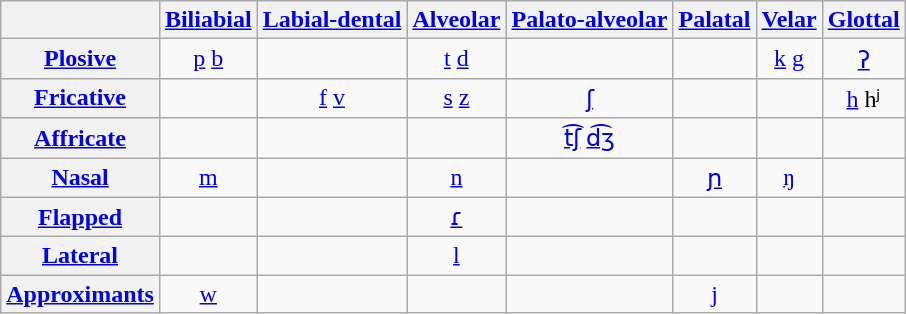<table class="wikitable" style="margin:1em auto; text-align: center;">
<tr>
<th></th>
<th><a href='#'>Biliabial</a></th>
<th><a href='#'>Labial-dental</a></th>
<th><a href='#'>Alveolar</a></th>
<th><a href='#'>Palato-alveolar</a></th>
<th><a href='#'>Palatal</a></th>
<th><a href='#'>Velar</a></th>
<th><a href='#'>Glottal</a></th>
</tr>
<tr>
<th><strong><a href='#'>Plosive</a></strong></th>
<td><a href='#'>p</a>    <a href='#'>b</a></td>
<td></td>
<td><a href='#'>t</a>     <a href='#'>d</a></td>
<td></td>
<td></td>
<td><a href='#'>k</a>   <a href='#'>g</a></td>
<td><a href='#'>ʔ</a></td>
</tr>
<tr>
<th><strong><a href='#'>Fricative</a></strong></th>
<td></td>
<td><a href='#'>f</a>    <a href='#'>v</a></td>
<td><a href='#'>s</a>     <a href='#'>z</a></td>
<td><a href='#'>ʃ</a></td>
<td></td>
<td></td>
<td><a href='#'>h</a>    hʲ</td>
</tr>
<tr>
<th><strong><a href='#'>Affricate</a></strong></th>
<td></td>
<td></td>
<td></td>
<td><a href='#'>t͡ʃ</a>    <a href='#'>d͡ʒ</a></td>
<td></td>
<td></td>
<td></td>
</tr>
<tr>
<th><strong><a href='#'>Nasal</a></strong></th>
<td><a href='#'>m</a></td>
<td></td>
<td><a href='#'>n</a></td>
<td></td>
<td><a href='#'>ɲ</a></td>
<td><a href='#'>ŋ</a></td>
<td></td>
</tr>
<tr>
<th><strong><a href='#'>Flapped</a></strong></th>
<td></td>
<td></td>
<td><a href='#'>ɾ</a></td>
<td></td>
<td></td>
<td></td>
<td></td>
</tr>
<tr>
<th><strong><a href='#'>Lateral</a></strong></th>
<td></td>
<td></td>
<td><a href='#'>l</a></td>
<td></td>
<td></td>
<td></td>
<td></td>
</tr>
<tr>
<th><strong><a href='#'>Approximants</a></strong></th>
<td><a href='#'>w</a></td>
<td></td>
<td></td>
<td></td>
<td><a href='#'>j</a></td>
<td></td>
<td></td>
</tr>
</table>
